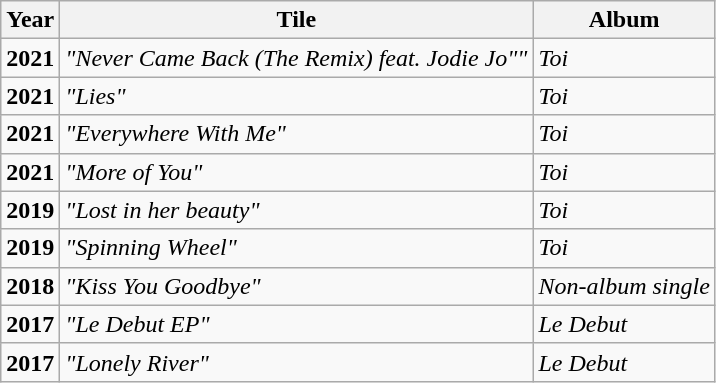<table class="wikitable">
<tr>
<th>Year</th>
<th>Tile</th>
<th>Album</th>
</tr>
<tr>
<td><strong>2021</strong></td>
<td><em>"Never Came Back (The Remix) feat. Jodie Jo""</em></td>
<td><em>Toi</em></td>
</tr>
<tr>
<td><strong>2021</strong></td>
<td><em>"Lies"</em></td>
<td><em>Toi</em></td>
</tr>
<tr>
<td><strong>2021</strong></td>
<td><em>"Everywhere With Me"</em></td>
<td><em>Toi</em></td>
</tr>
<tr>
<td><strong>2021</strong></td>
<td><em>"More of You"</em></td>
<td><em>Toi</em></td>
</tr>
<tr>
<td><strong>2019</strong></td>
<td><em>"Lost in her beauty"</em></td>
<td><em>Toi</em></td>
</tr>
<tr>
<td><strong>2019</strong></td>
<td><em>"Spinning Wheel"</em></td>
<td><em>Toi</em></td>
</tr>
<tr>
<td><strong>2018</strong></td>
<td><em>"Kiss You Goodbye"</em></td>
<td><em>Non-album single</em></td>
</tr>
<tr>
<td><strong>2017</strong></td>
<td><em>"Le Debut EP"</em></td>
<td><em>Le Debut</em></td>
</tr>
<tr>
<td><strong>2017</strong></td>
<td><em>"Lonely River"</em></td>
<td><em>Le Debut</em></td>
</tr>
</table>
